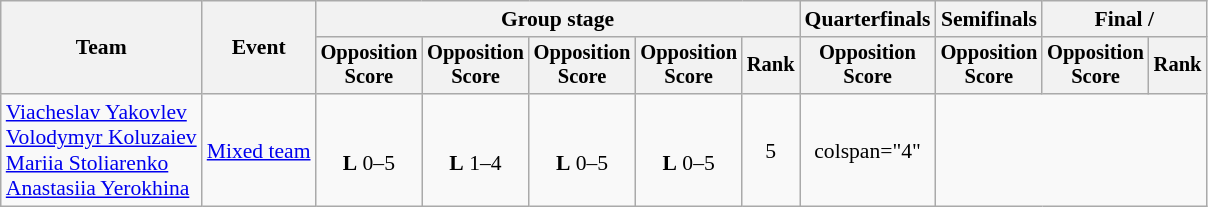<table class="wikitable" style="text-align:center; font-size:90%">
<tr>
<th rowspan=2>Team</th>
<th rowspan=2>Event</th>
<th colspan=5>Group stage</th>
<th>Quarterfinals</th>
<th>Semifinals</th>
<th colspan=2>Final / </th>
</tr>
<tr style="font-size:95%">
<th>Opposition<br>Score</th>
<th>Opposition<br>Score</th>
<th>Opposition<br>Score</th>
<th>Opposition<br>Score</th>
<th>Rank</th>
<th>Opposition<br>Score</th>
<th>Opposition<br>Score</th>
<th>Opposition<br>Score</th>
<th>Rank</th>
</tr>
<tr>
<td align=left><a href='#'>Viacheslav Yakovlev</a><br><a href='#'>Volodymyr Koluzaiev</a><br><a href='#'>Mariia Stoliarenko</a><br><a href='#'>Anastasiia Yerokhina</a></td>
<td align=left><a href='#'>Mixed team</a></td>
<td><br><strong>L</strong> 0–5</td>
<td><br><strong>L</strong> 1–4</td>
<td><br><strong>L</strong> 0–5</td>
<td><br><strong>L</strong> 0–5</td>
<td>5</td>
<td>colspan="4" </td>
</tr>
</table>
